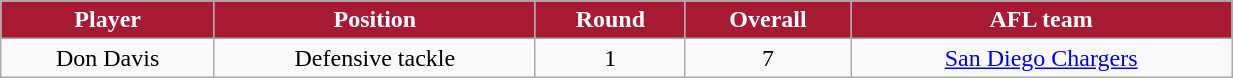<table class="wikitable" width="65%">
<tr align="center" style="background:#A81933;color:#FFFFFF;">
<td><strong>Player</strong></td>
<td><strong>Position</strong></td>
<td><strong>Round</strong></td>
<td><strong>Overall</strong></td>
<td><strong>AFL team</strong></td>
</tr>
<tr align="center" bgcolor="">
<td>Don Davis</td>
<td>Defensive tackle</td>
<td>1</td>
<td>7</td>
<td><a href='#'>San Diego Chargers</a></td>
</tr>
</table>
